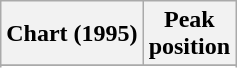<table class="wikitable sortable">
<tr>
<th align="left">Chart (1995)</th>
<th align="center">Peak<br>position</th>
</tr>
<tr>
</tr>
<tr>
</tr>
</table>
